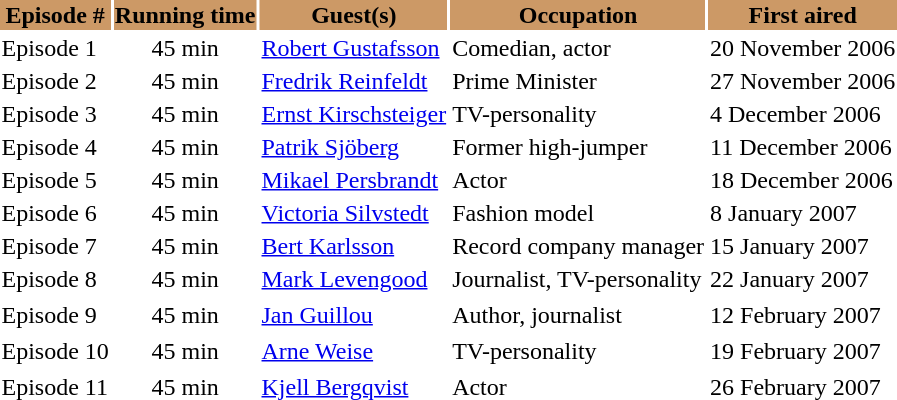<table class="toccolours">
<tr>
<th bgcolor=#cc9966>Episode #</th>
<th bgcolor=#cc9966>Running time</th>
<th bgcolor=#cc9966>Guest(s)</th>
<th bgcolor=#cc9966>Occupation</th>
<th bgcolor=#cc9966>First aired</th>
</tr>
<tr>
<td>Episode 1</td>
<td style="text-align:center;">45 min</td>
<td><a href='#'>Robert Gustafsson</a></td>
<td>Comedian, actor</td>
<td>20 November 2006</td>
</tr>
<tr>
<td>Episode 2</td>
<td style="text-align:center;">45 min</td>
<td><a href='#'>Fredrik Reinfeldt</a></td>
<td>Prime Minister</td>
<td>27 November 2006</td>
</tr>
<tr>
<td>Episode 3</td>
<td style="text-align:center;">45 min</td>
<td><a href='#'>Ernst Kirschsteiger</a></td>
<td>TV-personality</td>
<td>4 December 2006</td>
</tr>
<tr>
<td>Episode 4</td>
<td style="text-align:center;">45 min</td>
<td><a href='#'>Patrik Sjöberg</a></td>
<td>Former high-jumper</td>
<td>11 December 2006</td>
</tr>
<tr>
<td>Episode 5</td>
<td style="text-align:center;">45 min</td>
<td><a href='#'>Mikael Persbrandt</a></td>
<td>Actor</td>
<td>18 December 2006</td>
</tr>
<tr>
<td>Episode 6</td>
<td style="text-align:center;">45 min</td>
<td><a href='#'>Victoria Silvstedt</a></td>
<td>Fashion model</td>
<td>8 January 2007</td>
</tr>
<tr>
<td>Episode 7</td>
<td style="text-align:center;">45 min</td>
<td><a href='#'>Bert Karlsson</a></td>
<td>Record company manager</td>
<td>15 January 2007</td>
</tr>
<tr>
<td>Episode 8</td>
<td style="text-align:center;">45 min</td>
<td><a href='#'>Mark Levengood</a></td>
<td>Journalist, TV-personality</td>
<td>22 January 2007</td>
</tr>
<tr>
</tr>
<tr>
<td>Episode 9</td>
<td style="text-align:center;">45 min</td>
<td><a href='#'>Jan Guillou</a></td>
<td>Author, journalist</td>
<td>12 February 2007</td>
</tr>
<tr>
</tr>
<tr>
<td>Episode 10</td>
<td style="text-align:center;">45 min</td>
<td><a href='#'>Arne Weise</a></td>
<td>TV-personality</td>
<td>19 February 2007</td>
</tr>
<tr>
</tr>
<tr>
<td>Episode 11</td>
<td style="text-align:center;">45 min</td>
<td><a href='#'>Kjell Bergqvist</a></td>
<td>Actor</td>
<td>26 February 2007</td>
</tr>
</table>
